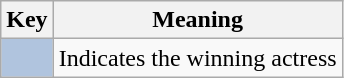<table class="wikitable">
<tr>
<th scope="col" width=%>Key</th>
<th scope="col" width=%>Meaning</th>
</tr>
<tr>
<td style="background:#B0C4DE"></td>
<td>Indicates the winning actress</td>
</tr>
</table>
